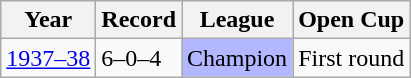<table class="wikitable">
<tr>
<th>Year</th>
<th>Record</th>
<th>League</th>
<th>Open Cup</th>
</tr>
<tr>
<td><a href='#'>1937–38</a></td>
<td>6–0–4</td>
<td bgcolor="B3B7FF">Champion</td>
<td>First round</td>
</tr>
</table>
